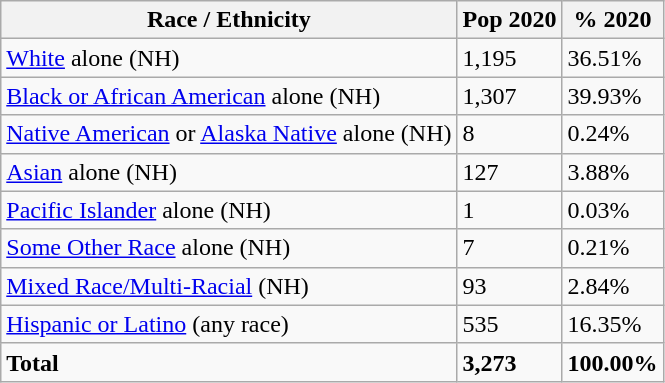<table class="wikitable">
<tr>
<th>Race / Ethnicity</th>
<th>Pop 2020</th>
<th>% 2020</th>
</tr>
<tr>
<td><a href='#'>White</a> alone (NH)</td>
<td>1,195</td>
<td>36.51%</td>
</tr>
<tr>
<td><a href='#'>Black or African American</a> alone (NH)</td>
<td>1,307</td>
<td>39.93%</td>
</tr>
<tr>
<td><a href='#'>Native American</a> or <a href='#'>Alaska Native</a> alone (NH)</td>
<td>8</td>
<td>0.24%</td>
</tr>
<tr>
<td><a href='#'>Asian</a> alone (NH)</td>
<td>127</td>
<td>3.88%</td>
</tr>
<tr>
<td><a href='#'>Pacific Islander</a> alone (NH)</td>
<td>1</td>
<td>0.03%</td>
</tr>
<tr>
<td><a href='#'>Some Other Race</a> alone (NH)</td>
<td>7</td>
<td>0.21%</td>
</tr>
<tr>
<td><a href='#'>Mixed Race/Multi-Racial</a> (NH)</td>
<td>93</td>
<td>2.84%</td>
</tr>
<tr>
<td><a href='#'>Hispanic or Latino</a> (any race)</td>
<td>535</td>
<td>16.35%</td>
</tr>
<tr>
<td><strong>Total</strong></td>
<td><strong>3,273</strong></td>
<td><strong>100.00%</strong></td>
</tr>
</table>
